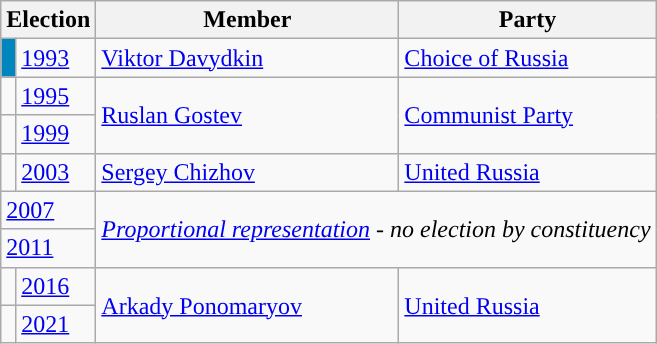<table class="wikitable">
<tr>
<th colspan="2">Election</th>
<th>Member</th>
<th>Party</th>
</tr>
<tr>
<td style="background-color:#0085BE"></td>
<td><a href='#'>1993</a></td>
<td><a href='#'>Viktor Davydkin</a></td>
<td><a href='#'>Choice of Russia</a></td>
</tr>
<tr>
<td style="background-color:"></td>
<td><a href='#'>1995</a></td>
<td rowspan=2><a href='#'>Ruslan Gostev</a></td>
<td rowspan=2><a href='#'>Communist Party</a></td>
</tr>
<tr>
<td style="background-color:"></td>
<td><a href='#'>1999</a></td>
</tr>
<tr>
<td style="background-color:"></td>
<td><a href='#'>2003</a></td>
<td><a href='#'>Sergey Chizhov</a></td>
<td><a href='#'>United Russia</a></td>
</tr>
<tr>
<td colspan=2><a href='#'>2007</a></td>
<td colspan=2 rowspan=2><em><a href='#'>Proportional representation</a> - no election by constituency</em></td>
</tr>
<tr>
<td colspan=2><a href='#'>2011</a></td>
</tr>
<tr>
<td style="background-color:"></td>
<td><a href='#'>2016</a></td>
<td rowspan=2><a href='#'>Arkady Ponomaryov</a></td>
<td rowspan=2><a href='#'>United Russia</a></td>
</tr>
<tr>
<td style="background-color:"></td>
<td><a href='#'>2021</a></td>
</tr>
</table>
